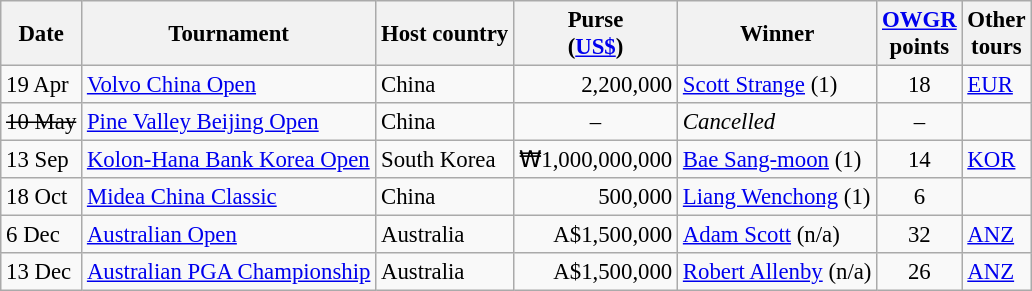<table class="wikitable" style="font-size:95%">
<tr>
<th>Date</th>
<th>Tournament</th>
<th>Host country</th>
<th>Purse<br>(<a href='#'>US$</a>)</th>
<th>Winner</th>
<th><a href='#'>OWGR</a><br>points</th>
<th>Other<br>tours</th>
</tr>
<tr>
<td>19 Apr</td>
<td><a href='#'>Volvo China Open</a></td>
<td>China</td>
<td align=right>2,200,000</td>
<td> <a href='#'>Scott Strange</a> (1)</td>
<td align=center>18</td>
<td><a href='#'>EUR</a></td>
</tr>
<tr>
<td><s>10 May</s></td>
<td><a href='#'>Pine Valley Beijing Open</a></td>
<td>China</td>
<td align=center>–</td>
<td><em>Cancelled</em></td>
<td align=center>–</td>
<td></td>
</tr>
<tr>
<td>13 Sep</td>
<td><a href='#'>Kolon-Hana Bank Korea Open</a></td>
<td>South Korea</td>
<td align=right>₩1,000,000,000</td>
<td> <a href='#'>Bae Sang-moon</a> (1)</td>
<td align=center>14</td>
<td><a href='#'>KOR</a></td>
</tr>
<tr>
<td>18 Oct</td>
<td><a href='#'>Midea China Classic</a></td>
<td>China</td>
<td align=right>500,000</td>
<td> <a href='#'>Liang Wenchong</a> (1)</td>
<td align=center>6</td>
<td></td>
</tr>
<tr>
<td>6 Dec</td>
<td><a href='#'>Australian Open</a></td>
<td>Australia</td>
<td align=right>A$1,500,000</td>
<td> <a href='#'>Adam Scott</a> (n/a)</td>
<td align=center>32</td>
<td><a href='#'>ANZ</a></td>
</tr>
<tr>
<td>13 Dec</td>
<td><a href='#'>Australian PGA Championship</a></td>
<td>Australia</td>
<td align=right>A$1,500,000</td>
<td> <a href='#'>Robert Allenby</a> (n/a)</td>
<td align=center>26</td>
<td><a href='#'>ANZ</a></td>
</tr>
</table>
